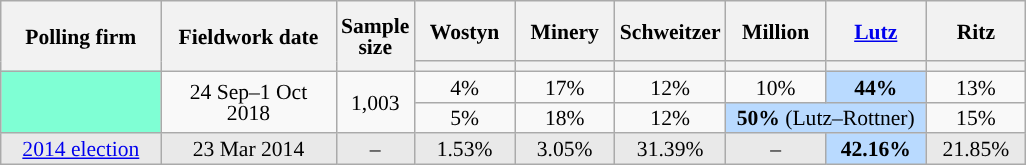<table class="wikitable sortable" style="text-align:center;font-size:90%;line-height:14px;">
<tr style="height:40px;">
<th style="width:100px;" rowspan="2">Polling firm</th>
<th style="width:110px;" rowspan="2">Fieldwork date</th>
<th style="width:35px;" rowspan="2">Sample<br>size</th>
<th class="unsortable" style="width:60px;">Wostyn<br></th>
<th class="unsortable" style="width:60px;">Minery<br></th>
<th class="unsortable" style="width:60px;">Schweitzer<br></th>
<th class="unsortable" style="width:60px;">Million<br></th>
<th class="unsortable" style="width:60px;"><a href='#'>Lutz</a><br></th>
<th class="unsortable" style="width:60px;">Ritz<br></th>
</tr>
<tr>
<th style="background:"></th>
<th style="background:"></th>
<th style="background:"></th>
<th style="background:"></th>
<th style="background:"></th>
<th style="background:"></th>
</tr>
<tr>
<td rowspan="2" style="background:aquamarine;"></td>
<td rowspan="2" data-sort-value="2018-10-01">24 Sep–1 Oct 2018</td>
<td rowspan="2">1,003</td>
<td>4%</td>
<td>17%</td>
<td>12%</td>
<td>10%</td>
<td style="background:#B9DAFF;"><strong>44%</strong></td>
<td>13%</td>
</tr>
<tr>
<td>5%</td>
<td>18%</td>
<td>12%</td>
<td style="background:#B9DAFF;" colspan="2"><strong>50%</strong> (Lutz–Rottner)</td>
<td>15%</td>
</tr>
<tr style="background:#E9E9E9;">
<td><a href='#'>2014 election</a></td>
<td data-sort-value="2014-03-23">23 Mar 2014</td>
<td>–</td>
<td>1.53%</td>
<td>3.05%</td>
<td>31.39%</td>
<td>–</td>
<td style="background:#B9DAFF;"><strong>42.16%</strong></td>
<td>21.85%</td>
</tr>
</table>
